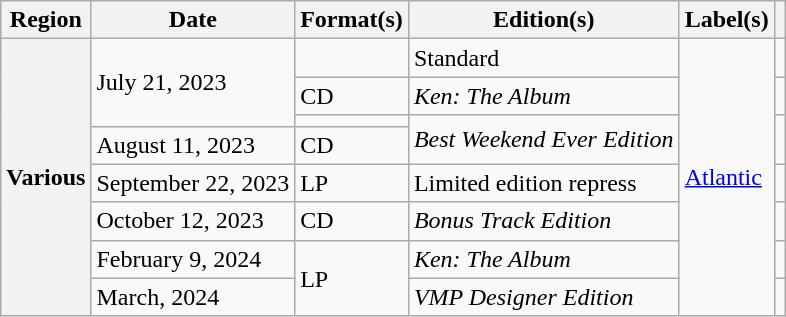<table class="wikitable plainrowheaders">
<tr>
<th scope="col">Region</th>
<th scope="col">Date</th>
<th scope="col">Format(s)</th>
<th scope="col">Edition(s)</th>
<th scope="col">Label(s)</th>
<th scope="col"></th>
</tr>
<tr>
<th scope="row" rowspan="8">Various</th>
<td rowspan="3">July 21, 2023</td>
<td></td>
<td>Standard</td>
<td rowspan="8"><a href='#'>Atlantic</a></td>
<td style="text-align:center;"></td>
</tr>
<tr>
<td>CD</td>
<td><em>Ken: The Album</em></td>
<td style="text-align:center;"></td>
</tr>
<tr>
<td></td>
<td rowspan="2"><em>Best Weekend Ever Edition</em></td>
<td rowspan="2" style="text-align:center;"></td>
</tr>
<tr>
<td>August 11, 2023</td>
<td>CD</td>
</tr>
<tr>
<td>September 22, 2023</td>
<td>LP</td>
<td>Limited edition repress</td>
<td style="text-align:center;"></td>
</tr>
<tr>
<td>October 12, 2023</td>
<td>CD</td>
<td><em>Bonus Track Edition</em></td>
<td style="text-align:center;"></td>
</tr>
<tr>
<td>February 9, 2024</td>
<td rowspan="2">LP</td>
<td><em>Ken: The Album</em></td>
<td style="text-align:center;"></td>
</tr>
<tr>
<td>March, 2024</td>
<td><em>VMP Designer Edition</em></td>
<td style="text-align:center;"></td>
</tr>
</table>
